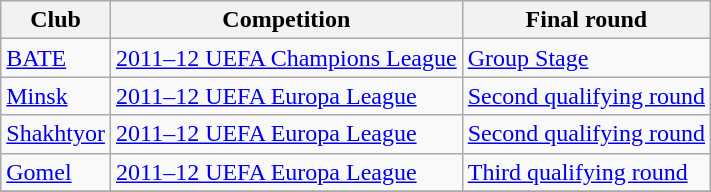<table class="wikitable">
<tr>
<th>Club</th>
<th>Competition</th>
<th>Final round</th>
</tr>
<tr>
<td rowspan=1><a href='#'>BATE</a></td>
<td><a href='#'>2011–12 UEFA Champions League</a></td>
<td><a href='#'>Group Stage</a></td>
</tr>
<tr>
<td rowspan=1><a href='#'>Minsk</a></td>
<td><a href='#'>2011–12 UEFA Europa League</a></td>
<td><a href='#'>Second qualifying round</a></td>
</tr>
<tr>
<td rowspan=1><a href='#'>Shakhtyor</a></td>
<td><a href='#'>2011–12 UEFA Europa League</a></td>
<td><a href='#'>Second qualifying round</a></td>
</tr>
<tr>
<td rowspan=1><a href='#'>Gomel</a></td>
<td><a href='#'>2011–12 UEFA Europa League</a></td>
<td><a href='#'>Third qualifying round</a></td>
</tr>
<tr>
</tr>
</table>
